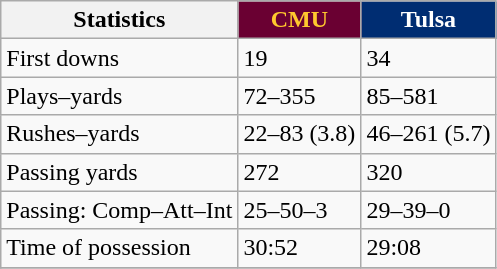<table class="wikitable">
<tr>
<th>Statistics</th>
<th style="background:#6A0032; color:#ffc82e">CMU</th>
<th style="background:#002D72; color:white">Tulsa</th>
</tr>
<tr>
<td>First downs</td>
<td>19</td>
<td>34</td>
</tr>
<tr>
<td>Plays–yards</td>
<td>72–355</td>
<td>85–581</td>
</tr>
<tr>
<td>Rushes–yards</td>
<td>22–83 (3.8)</td>
<td>46–261 (5.7)</td>
</tr>
<tr>
<td>Passing yards</td>
<td>272</td>
<td>320</td>
</tr>
<tr>
<td>Passing: Comp–Att–Int</td>
<td>25–50–3</td>
<td>29–39–0</td>
</tr>
<tr>
<td>Time of possession</td>
<td>30:52</td>
<td>29:08</td>
</tr>
<tr>
</tr>
</table>
